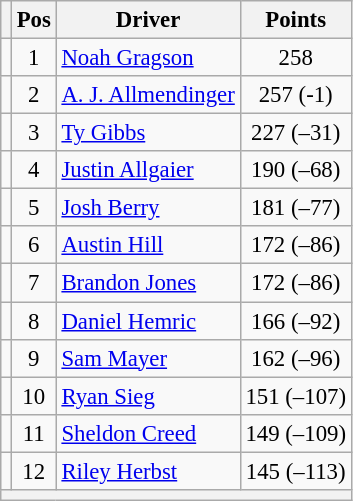<table class="wikitable" style="font-size: 95%;">
<tr>
<th></th>
<th>Pos</th>
<th>Driver</th>
<th>Points</th>
</tr>
<tr>
<td align="left"></td>
<td style="text-align:center;">1</td>
<td><a href='#'>Noah Gragson</a></td>
<td style="text-align:center;">258</td>
</tr>
<tr>
<td align="left"></td>
<td style="text-align:center;">2</td>
<td><a href='#'>A. J. Allmendinger</a></td>
<td style="text-align:center;">257 (-1)</td>
</tr>
<tr>
<td align="left"></td>
<td style="text-align:center;">3</td>
<td><a href='#'>Ty Gibbs</a></td>
<td style="text-align:center;">227 (–31)</td>
</tr>
<tr>
<td align="left"></td>
<td style="text-align:center;">4</td>
<td><a href='#'>Justin Allgaier</a></td>
<td style="text-align:center;">190 (–68)</td>
</tr>
<tr>
<td align="left"></td>
<td style="text-align:center;">5</td>
<td><a href='#'>Josh Berry</a></td>
<td style="text-align:center;">181 (–77)</td>
</tr>
<tr>
<td align="left"></td>
<td style="text-align:center;">6</td>
<td><a href='#'>Austin Hill</a></td>
<td style="text-align:center;">172 (–86)</td>
</tr>
<tr>
<td align="left"></td>
<td style="text-align:center;">7</td>
<td><a href='#'>Brandon Jones</a></td>
<td style="text-align:center;">172 (–86)</td>
</tr>
<tr>
<td align="left"></td>
<td style="text-align:center;">8</td>
<td><a href='#'>Daniel Hemric</a></td>
<td style="text-align:center;">166 (–92)</td>
</tr>
<tr>
<td align="left"></td>
<td style="text-align:center;">9</td>
<td><a href='#'>Sam Mayer</a></td>
<td style="text-align:center;">162 (–96)</td>
</tr>
<tr>
<td align="left"></td>
<td style="text-align:center;">10</td>
<td><a href='#'>Ryan Sieg</a></td>
<td style="text-align:center;">151 (–107)</td>
</tr>
<tr>
<td align="left"></td>
<td style="text-align:center;">11</td>
<td><a href='#'>Sheldon Creed</a></td>
<td style="text-align:center;">149 (–109)</td>
</tr>
<tr>
<td align="left"></td>
<td style="text-align:center;">12</td>
<td><a href='#'>Riley Herbst</a></td>
<td style="text-align:center;">145 (–113)</td>
</tr>
<tr class="sortbottom">
<th colspan="9"></th>
</tr>
</table>
